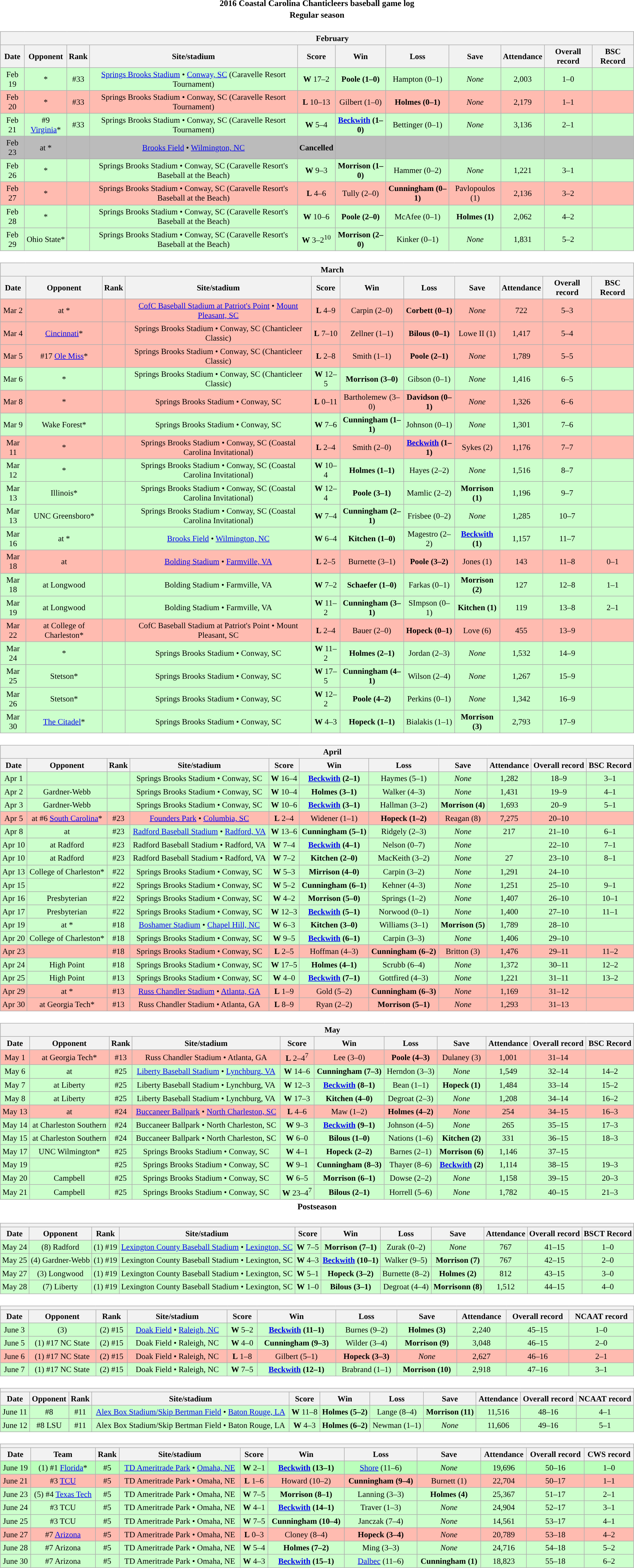<table class="toccolours" width=95% style="clear:both; margin:1.5em auto; text-align:center;">
<tr>
<th colspan=2>2016 Coastal Carolina Chanticleers baseball game log</th>
</tr>
<tr>
<th colspan=2>Regular season</th>
</tr>
<tr valign="top">
<td><br><table class="wikitable collapsible collapsed" style="margin:auto; width:100%; text-align:center; font-size:95%">
<tr>
<th colspan=12 style="padding-left:4em;">February</th>
</tr>
<tr>
<th>Date</th>
<th>Opponent</th>
<th>Rank</th>
<th>Site/stadium</th>
<th>Score</th>
<th>Win</th>
<th>Loss</th>
<th>Save</th>
<th>Attendance</th>
<th>Overall record</th>
<th>BSC Record</th>
</tr>
<tr bgcolor=ccffcc>
<td>Feb 19</td>
<td>*</td>
<td>#33</td>
<td><a href='#'>Springs Brooks Stadium</a> • <a href='#'>Conway, SC</a> (Caravelle Resort Tournament)</td>
<td><strong>W</strong> 17–2</td>
<td><strong>Poole (1–0)</strong></td>
<td>Hampton (0–1)</td>
<td><em>None</em></td>
<td>2,003</td>
<td>1–0</td>
<td></td>
</tr>
<tr bgcolor=ffbbb>
<td>Feb 20</td>
<td>*</td>
<td>#33</td>
<td>Springs Brooks Stadium • Conway, SC (Caravelle Resort Tournament)</td>
<td><strong>L</strong> 10–13</td>
<td>Gilbert (1–0)</td>
<td><strong>Holmes (0–1)</strong></td>
<td><em>None</em></td>
<td>2,179</td>
<td>1–1</td>
<td></td>
</tr>
<tr bgcolor=ccffcc>
<td>Feb 21</td>
<td>#9 <a href='#'>Virginia</a>*</td>
<td>#33</td>
<td>Springs Brooks Stadium • Conway, SC (Caravelle Resort Tournament)</td>
<td><strong>W</strong> 5–4</td>
<td><strong><a href='#'>Beckwith</a> (1–0)</strong></td>
<td>Bettinger (0–1)</td>
<td><em>None</em></td>
<td>3,136</td>
<td>2–1</td>
<td></td>
</tr>
<tr bgcolor=bbbbbb>
<td>Feb 23</td>
<td>at *</td>
<td></td>
<td><a href='#'>Brooks Field</a> • <a href='#'>Wilmington, NC</a></td>
<td><strong>Cancelled</strong></td>
<td></td>
<td></td>
<td></td>
<td></td>
<td></td>
<td></td>
</tr>
<tr bgcolor=ccffcc>
<td>Feb 26</td>
<td>*</td>
<td></td>
<td>Springs Brooks Stadium • Conway, SC (Caravelle Resort's Baseball at the Beach)</td>
<td><strong>W</strong> 9–3</td>
<td><strong>Morrison (1–0)</strong></td>
<td>Hammer (0–2)</td>
<td><em>None</em></td>
<td>1,221</td>
<td>3–1</td>
<td></td>
</tr>
<tr bgcolor=ffbbb>
<td>Feb 27</td>
<td>*</td>
<td></td>
<td>Springs Brooks Stadium • Conway, SC (Caravelle Resort's Baseball at the Beach)</td>
<td><strong>L</strong> 4–6</td>
<td>Tully (2–0)</td>
<td><strong>Cunningham (0–1)</strong></td>
<td>Pavlopoulos (1)</td>
<td>2,136</td>
<td>3–2</td>
<td></td>
</tr>
<tr bgcolor=ccffcc>
<td>Feb 28</td>
<td>*</td>
<td></td>
<td>Springs Brooks Stadium • Conway, SC (Caravelle Resort's Baseball at the Beach)</td>
<td><strong>W</strong> 10–6</td>
<td><strong>Poole (2–0)</strong></td>
<td>McAfee (0–1)</td>
<td><strong>Holmes (1)</strong></td>
<td>2,062</td>
<td>4–2</td>
<td></td>
</tr>
<tr bgcolor=ccffcc>
<td>Feb 29</td>
<td>Ohio State*</td>
<td></td>
<td>Springs Brooks Stadium • Conway, SC (Caravelle Resort's Baseball at the Beach)</td>
<td><strong>W</strong> 3–2<sup>10</sup></td>
<td><strong>Morrison (2–0)</strong></td>
<td>Kinker (0–1)</td>
<td><em>None</em></td>
<td>1,831</td>
<td>5–2</td>
<td></td>
</tr>
</table>
</td>
</tr>
<tr>
<td><br><table class="wikitable collapsible collapsed" style="margin:auto; width:100%; text-align:center; font-size:95%">
<tr>
<th colspan=12 style="padding-left:4em;">March</th>
</tr>
<tr>
<th>Date</th>
<th>Opponent</th>
<th>Rank</th>
<th>Site/stadium</th>
<th>Score</th>
<th>Win</th>
<th>Loss</th>
<th>Save</th>
<th>Attendance</th>
<th>Overall record</th>
<th>BSC Record</th>
</tr>
<tr bgcolor=ffbbb>
<td>Mar 2</td>
<td>at *</td>
<td></td>
<td><a href='#'>CofC Baseball Stadium at Patriot's Point</a> • <a href='#'>Mount Pleasant, SC</a></td>
<td><strong>L</strong> 4–9</td>
<td>Carpin (2–0)</td>
<td><strong>Corbett (0–1)</strong></td>
<td><em>None</em></td>
<td>722</td>
<td>5–3</td>
<td></td>
</tr>
<tr bgcolor=ffbbb>
<td>Mar 4</td>
<td><a href='#'>Cincinnati</a>*</td>
<td></td>
<td>Springs Brooks Stadium • Conway, SC (Chanticleer Classic)</td>
<td><strong>L</strong> 7–10</td>
<td>Zellner (1–1)</td>
<td><strong>Bilous (0–1)</strong></td>
<td>Lowe II (1)</td>
<td>1,417</td>
<td>5–4</td>
<td></td>
</tr>
<tr bgcolor=ffbbb>
<td>Mar 5</td>
<td>#17 <a href='#'>Ole Miss</a>*</td>
<td></td>
<td>Springs Brooks Stadium • Conway, SC (Chanticleer Classic)</td>
<td><strong>L</strong> 2–8</td>
<td>Smith (1–1)</td>
<td><strong>Poole (2–1)</strong></td>
<td><em>None</em></td>
<td>1,789</td>
<td>5–5</td>
<td></td>
</tr>
<tr bgcolor=ccffcc>
<td>Mar 6</td>
<td>*</td>
<td></td>
<td>Springs Brooks Stadium • Conway, SC (Chanticleer Classic)</td>
<td><strong>W</strong> 12–5</td>
<td><strong>Morrison (3–0)</strong></td>
<td>Gibson (0–1)</td>
<td><em>None</em></td>
<td>1,416</td>
<td>6–5</td>
<td></td>
</tr>
<tr bgcolor=ffbbb>
<td>Mar 8</td>
<td>*</td>
<td></td>
<td>Springs Brooks Stadium • Conway, SC</td>
<td><strong>L</strong> 0–11</td>
<td>Bartholemew (3–0)</td>
<td><strong>Davidson (0–1)</strong></td>
<td><em>None</em></td>
<td>1,326</td>
<td>6–6</td>
<td></td>
</tr>
<tr bgcolor=ccffcc>
<td>Mar 9</td>
<td>Wake Forest*</td>
<td></td>
<td>Springs Brooks Stadium • Conway, SC</td>
<td><strong>W</strong> 7–6</td>
<td><strong>Cunningham (1–1)</strong></td>
<td>Johnson (0–1)</td>
<td><em>None</em></td>
<td>1,301</td>
<td>7–6</td>
<td></td>
</tr>
<tr bgcolor=ffbbb>
<td>Mar 11</td>
<td>*</td>
<td></td>
<td>Springs Brooks Stadium • Conway, SC (Coastal Carolina Invitational)</td>
<td><strong>L</strong> 2–4</td>
<td>Smith (2–0)</td>
<td><strong><a href='#'>Beckwith</a> (1–1)</strong></td>
<td>Sykes (2)</td>
<td>1,176</td>
<td>7–7</td>
<td></td>
</tr>
<tr bgcolor=ccffcc>
<td>Mar 12</td>
<td>*</td>
<td></td>
<td>Springs Brooks Stadium • Conway, SC (Coastal Carolina Invitational)</td>
<td><strong>W</strong> 10–4</td>
<td><strong>Holmes (1–1)</strong></td>
<td>Hayes (2–2)</td>
<td><em>None</em></td>
<td>1,516</td>
<td>8–7</td>
<td></td>
</tr>
<tr bgcolor=ccffcc>
<td>Mar 13</td>
<td>Illinois*</td>
<td></td>
<td>Springs Brooks Stadium • Conway, SC (Coastal Carolina Invitational)</td>
<td><strong>W</strong> 12–4</td>
<td><strong>Poole (3–1)</strong></td>
<td>Mamlic (2–2)</td>
<td><strong>Morrison (1)</strong></td>
<td>1,196</td>
<td>9–7</td>
<td></td>
</tr>
<tr bgcolor=ccffcc>
<td>Mar 13</td>
<td>UNC Greensboro*</td>
<td></td>
<td>Springs Brooks Stadium • Conway, SC (Coastal Carolina Invitational)</td>
<td><strong>W</strong> 7–4</td>
<td><strong>Cunningham (2–1)</strong></td>
<td>Frisbee (0–2)</td>
<td><em>None</em></td>
<td>1,285</td>
<td>10–7</td>
<td></td>
</tr>
<tr bgcolor=ccffcc>
<td>Mar 16</td>
<td>at *</td>
<td></td>
<td><a href='#'>Brooks Field</a> • <a href='#'>Wilmington, NC</a></td>
<td><strong>W</strong> 6–4</td>
<td><strong>Kitchen (1–0)</strong></td>
<td>Magestro (2–2)</td>
<td><strong><a href='#'>Beckwith</a> (1)</strong></td>
<td>1,157</td>
<td>11–7</td>
<td></td>
</tr>
<tr bgcolor=ffbbb>
<td>Mar 18</td>
<td>at </td>
<td></td>
<td><a href='#'>Bolding Stadium</a> • <a href='#'>Farmville, VA</a></td>
<td><strong>L</strong> 2–5</td>
<td>Burnette (3–1)</td>
<td><strong>Poole (3–2)</strong></td>
<td>Jones (1)</td>
<td>143</td>
<td>11–8</td>
<td>0–1</td>
</tr>
<tr bgcolor=ccffcc>
<td>Mar 18</td>
<td>at Longwood</td>
<td></td>
<td>Bolding Stadium • Farmville, VA</td>
<td><strong>W</strong> 7–2</td>
<td><strong>Schaefer (1–0)</strong></td>
<td>Farkas (0–1)</td>
<td><strong>Morrison (2)</strong></td>
<td>127</td>
<td>12–8</td>
<td>1–1</td>
</tr>
<tr bgcolor=ccffcc>
<td>Mar 19</td>
<td>at Longwood</td>
<td></td>
<td>Bolding Stadium • Farmville, VA</td>
<td><strong>W</strong> 11–2</td>
<td><strong>Cunningham (3–1)</strong></td>
<td>SImpson (0–1)</td>
<td><strong>Kitchen (1)</strong></td>
<td>119</td>
<td>13–8</td>
<td>2–1</td>
</tr>
<tr bgcolor=ffbbb>
<td>Mar 22</td>
<td>at College of Charleston*</td>
<td></td>
<td>CofC Baseball Stadium at Patriot's Point • Mount Pleasant, SC</td>
<td><strong>L</strong> 2–4</td>
<td>Bauer (2–0)</td>
<td><strong>Hopeck (0–1)</strong></td>
<td>Love (6)</td>
<td>455</td>
<td>13–9</td>
<td></td>
</tr>
<tr bgcolor=ccffcc>
<td>Mar 24</td>
<td>*</td>
<td></td>
<td>Springs Brooks Stadium • Conway, SC</td>
<td><strong>W</strong> 11–2</td>
<td><strong>Holmes (2–1)</strong></td>
<td>Jordan (2–3)</td>
<td><em>None</em></td>
<td>1,532</td>
<td>14–9</td>
<td></td>
</tr>
<tr bgcolor=ccffcc>
<td>Mar 25</td>
<td>Stetson*</td>
<td></td>
<td>Springs Brooks Stadium • Conway, SC</td>
<td><strong>W</strong> 17–5</td>
<td><strong>Cunningham (4–1)</strong></td>
<td>Wilson (2–4)</td>
<td><em>None</em></td>
<td>1,267</td>
<td>15–9</td>
<td></td>
</tr>
<tr bgcolor=ccffcc>
<td>Mar 26</td>
<td>Stetson*</td>
<td></td>
<td>Springs Brooks Stadium • Conway, SC</td>
<td><strong>W</strong> 12–2</td>
<td><strong>Poole (4–2)</strong></td>
<td>Perkins (0–1)</td>
<td><em>None</em></td>
<td>1,342</td>
<td>16–9</td>
<td></td>
</tr>
<tr bgcolor=ccffcc>
<td>Mar 30</td>
<td><a href='#'>The Citadel</a>*</td>
<td></td>
<td>Springs Brooks Stadium • Conway, SC</td>
<td><strong>W</strong> 4–3</td>
<td><strong>Hopeck (1–1)</strong></td>
<td>Bialakis (1–1)</td>
<td><strong>Morrison (3)</strong></td>
<td>2,793</td>
<td>17–9</td>
<td></td>
</tr>
</table>
</td>
</tr>
<tr>
<td><br><table class="wikitable collapsible collapsed" style="margin:auto; width:100%; text-align:center; font-size:95%">
<tr>
<th colspan=12 style="padding-left:4em;">April</th>
</tr>
<tr>
<th>Date</th>
<th>Opponent</th>
<th>Rank</th>
<th>Site/stadium</th>
<th>Score</th>
<th>Win</th>
<th>Loss</th>
<th>Save</th>
<th>Attendance</th>
<th>Overall record</th>
<th>BSC Record</th>
</tr>
<tr bgcolor=ccffcc>
<td>Apr 1</td>
<td></td>
<td></td>
<td>Springs Brooks Stadium • Conway, SC</td>
<td><strong>W</strong> 16–4</td>
<td><strong><a href='#'>Beckwith</a> (2–1)</strong></td>
<td>Haymes (5–1)</td>
<td><em>None</em></td>
<td>1,282</td>
<td>18–9</td>
<td>3–1</td>
</tr>
<tr bgcolor=ccffcc>
<td>Apr 2</td>
<td>Gardner-Webb</td>
<td></td>
<td>Springs Brooks Stadium • Conway, SC</td>
<td><strong>W</strong> 10–4</td>
<td><strong>Holmes (3–1)</strong></td>
<td>Walker (4–3)</td>
<td><em>None</em></td>
<td>1,431</td>
<td>19–9</td>
<td>4–1</td>
</tr>
<tr bgcolor=ccffcc>
<td>Apr 3</td>
<td>Gardner-Webb</td>
<td></td>
<td>Springs Brooks Stadium • Conway, SC</td>
<td><strong>W</strong> 10–6</td>
<td><strong><a href='#'>Beckwith</a> (3–1)</strong></td>
<td>Hallman (3–2)</td>
<td><strong>Morrison (4)</strong></td>
<td>1,693</td>
<td>20–9</td>
<td>5–1</td>
</tr>
<tr bgcolor=ffbbb>
<td>Apr 5</td>
<td>at #6 <a href='#'>South Carolina</a>*</td>
<td>#23</td>
<td><a href='#'>Founders Park</a> • <a href='#'>Columbia, SC</a></td>
<td><strong>L</strong> 2–4</td>
<td>Widener (1–1)</td>
<td><strong>Hopeck (1–2)</strong></td>
<td>Reagan (8)</td>
<td>7,275</td>
<td>20–10</td>
<td></td>
</tr>
<tr bgcolor=ccffcc>
<td>Apr 8</td>
<td>at </td>
<td>#23</td>
<td><a href='#'>Radford Baseball Stadium</a> • <a href='#'>Radford, VA</a></td>
<td><strong>W</strong> 13–6</td>
<td><strong>Cunningham (5–1)</strong></td>
<td>Ridgely (2–3)</td>
<td><em>None</em></td>
<td>217</td>
<td>21–10</td>
<td>6–1</td>
</tr>
<tr bgcolor=ccffcc>
<td>Apr 10</td>
<td>at Radford</td>
<td>#23</td>
<td>Radford Baseball Stadium • Radford, VA</td>
<td><strong>W</strong> 7–4</td>
<td><strong><a href='#'>Beckwith</a> (4–1)</strong></td>
<td>Nelson (0–7)</td>
<td><em>None</em></td>
<td></td>
<td>22–10</td>
<td>7–1</td>
</tr>
<tr bgcolor=ccffcc>
<td>Apr 10</td>
<td>at Radford</td>
<td>#23</td>
<td>Radford Baseball Stadium • Radford, VA</td>
<td><strong>W</strong> 7–2</td>
<td><strong>Kitchen (2–0)</strong></td>
<td>MacKeith (3–2)</td>
<td><em>None</em></td>
<td>27</td>
<td>23–10</td>
<td>8–1</td>
</tr>
<tr bgcolor=ccffcc>
<td>Apr 13</td>
<td>College of Charleston*</td>
<td>#22</td>
<td>Springs Brooks Stadium • Conway, SC</td>
<td><strong>W</strong> 5–3</td>
<td><strong>Mirrison (4–0)</strong></td>
<td>Carpin (3–2)</td>
<td><em>None</em></td>
<td>1,291</td>
<td>24–10</td>
<td></td>
</tr>
<tr bgcolor=ccffcc>
<td>Apr 15</td>
<td></td>
<td>#22</td>
<td>Springs Brooks Stadium • Conway, SC</td>
<td><strong>W</strong> 5–2</td>
<td><strong>Cunningham (6–1)</strong></td>
<td>Kehner (4–3)</td>
<td><em>None</em></td>
<td>1,251</td>
<td>25–10</td>
<td>9–1</td>
</tr>
<tr bgcolor=ccffcc>
<td>Apr 16</td>
<td>Presbyterian</td>
<td>#22</td>
<td>Springs Brooks Stadium • Conway, SC</td>
<td><strong>W</strong> 4–2</td>
<td><strong>Morrison (5–0)</strong></td>
<td>Springs (1–2)</td>
<td><em>None</em></td>
<td>1,407</td>
<td>26–10</td>
<td>10–1</td>
</tr>
<tr bgcolor=ccffcc>
<td>Apr 17</td>
<td>Presbyterian</td>
<td>#22</td>
<td>Springs Brooks Stadium • Conway, SC</td>
<td><strong>W</strong> 12–3</td>
<td><strong><a href='#'>Beckwith</a> (5–1)</strong></td>
<td>Norwood (0–1)</td>
<td><em>None</em></td>
<td>1,400</td>
<td>27–10</td>
<td>11–1</td>
</tr>
<tr bgcolor=ccffcc>
<td>Apr 19</td>
<td>at *</td>
<td>#18</td>
<td><a href='#'>Boshamer Stadium</a> • <a href='#'>Chapel Hill, NC</a></td>
<td><strong>W</strong> 6–3</td>
<td><strong>Kitchen (3–0)</strong></td>
<td>Williams (3–1)</td>
<td><strong>Morrison (5)</strong></td>
<td>1,789</td>
<td>28–10</td>
<td></td>
</tr>
<tr bgcolor=ccffcc>
<td>Apr 20</td>
<td>College of Charleston*</td>
<td>#18</td>
<td>Springs Brooks Stadium • Conway, SC</td>
<td><strong>W</strong> 9–5</td>
<td><strong><a href='#'>Beckwith</a> (6–1)</strong></td>
<td>Carpin (3–3)</td>
<td><em>None</em></td>
<td>1,406</td>
<td>29–10</td>
<td></td>
</tr>
<tr bgcolor=ffbbb>
<td>Apr 23</td>
<td></td>
<td>#18</td>
<td>Springs Brooks Stadium • Conway, SC</td>
<td><strong>L</strong> 2–5</td>
<td>Hoffman (4–3)</td>
<td><strong>Cunningham (6–2)</strong></td>
<td>Britton (3)</td>
<td>1,476</td>
<td>29–11</td>
<td>11–2</td>
</tr>
<tr bgcolor=ccffcc>
<td>Apr 24</td>
<td>High Point</td>
<td>#18</td>
<td>Springs Brooks Stadium • Conway, SC</td>
<td><strong>W</strong> 17–5</td>
<td><strong>Holmes (4–1)</strong></td>
<td>Scrubb (6–4)</td>
<td><em>None</em></td>
<td>1,372</td>
<td>30–11</td>
<td>12–2</td>
</tr>
<tr bgcolor=ccffcc>
<td>Apr 25</td>
<td>High Point</td>
<td>#13</td>
<td>Springs Brooks Stadium • Conway, SC</td>
<td><strong>W</strong> 4–0</td>
<td><strong><a href='#'>Beckwith</a> (7–1)</strong></td>
<td>Gottfired (4–3)</td>
<td><em>None</em></td>
<td>1,221</td>
<td>31–11</td>
<td>13–2</td>
</tr>
<tr bgcolor=ffbbb>
<td>Apr 29</td>
<td>at *</td>
<td>#13</td>
<td><a href='#'>Russ Chandler Stadium</a> • <a href='#'>Atlanta, GA</a></td>
<td><strong>L</strong> 1–9</td>
<td>Gold (5–2)</td>
<td><strong>Cunningham (6–3)</strong></td>
<td><em>None</em></td>
<td>1,169</td>
<td>31–12</td>
<td></td>
</tr>
<tr bgcolor=ffbbb>
<td>Apr 30</td>
<td>at Georgia Tech*</td>
<td>#13</td>
<td>Russ Chandler Stadium • Atlanta, GA</td>
<td><strong>L</strong> 8–9</td>
<td>Ryan (2–2)</td>
<td><strong>Morrison (5–1)</strong></td>
<td><em>None</em></td>
<td>1,293</td>
<td>31–13</td>
<td></td>
</tr>
</table>
</td>
</tr>
<tr>
<td><br><table class="wikitable collapsible collapsed" style="margin:auto; width:100%; text-align:center; font-size:95%">
<tr>
<th colspan=12 style="padding-left:4em;">May</th>
</tr>
<tr>
<th>Date</th>
<th>Opponent</th>
<th>Rank</th>
<th>Site/stadium</th>
<th>Score</th>
<th>Win</th>
<th>Loss</th>
<th>Save</th>
<th>Attendance</th>
<th>Overall record</th>
<th>BSC Record</th>
</tr>
<tr bgcolor=ffbbb>
<td>May 1</td>
<td>at Georgia Tech*</td>
<td>#13</td>
<td>Russ Chandler Stadium • Atlanta, GA</td>
<td><strong>L</strong> 2–4<sup>7</sup></td>
<td>Lee (3–0)</td>
<td><strong>Poole (4–3)</strong></td>
<td>Dulaney (3)</td>
<td>1,001</td>
<td>31–14</td>
<td></td>
</tr>
<tr bgcolor=ccffcc>
<td>May 6</td>
<td>at </td>
<td>#25</td>
<td><a href='#'>Liberty Baseball Stadium</a> • <a href='#'>Lynchburg, VA</a></td>
<td><strong>W</strong> 14–6</td>
<td><strong>Cunningham (7–3)</strong></td>
<td>Herndon (3–3)</td>
<td><em>None</em></td>
<td>1,549</td>
<td>32–14</td>
<td>14–2</td>
</tr>
<tr bgcolor=ccffcc>
<td>May 7</td>
<td>at Liberty</td>
<td>#25</td>
<td>Liberty Baseball Stadium • Lynchburg, VA</td>
<td><strong>W</strong> 12–3</td>
<td><strong><a href='#'>Beckwith</a> (8–1)</strong></td>
<td>Bean (1–1)</td>
<td><strong>Hopeck (1)</strong></td>
<td>1,484</td>
<td>33–14</td>
<td>15–2</td>
</tr>
<tr bgcolor=ccffcc>
<td>May 8</td>
<td>at Liberty</td>
<td>#25</td>
<td>Liberty Baseball Stadium • Lynchburg, VA</td>
<td><strong>W</strong> 17–3</td>
<td><strong>Kitchen (4–0)</strong></td>
<td>Degroat (2–3)</td>
<td><em>None</em></td>
<td>1,208</td>
<td>34–14</td>
<td>16–2</td>
</tr>
<tr bgcolor=ffbbb>
<td>May 13</td>
<td>at </td>
<td>#24</td>
<td><a href='#'>Buccaneer Ballpark</a> • <a href='#'>North Charleston, SC</a></td>
<td><strong>L</strong> 4–6</td>
<td>Maw (1–2)</td>
<td><strong>Holmes (4–2)</strong></td>
<td><em>None</em></td>
<td>254</td>
<td>34–15</td>
<td>16–3</td>
</tr>
<tr bgcolor=ccffcc>
<td>May 14</td>
<td>at Charleston Southern</td>
<td>#24</td>
<td>Buccaneer Ballpark • North Charleston, SC</td>
<td><strong>W</strong> 9–3</td>
<td><strong><a href='#'>Beckwith</a> (9–1)</strong></td>
<td>Johnson (4–5)</td>
<td><em>None</em></td>
<td>265</td>
<td>35–15</td>
<td>17–3</td>
</tr>
<tr bgcolor=ccffcc>
<td>May 15</td>
<td>at Charleston Southern</td>
<td>#24</td>
<td>Buccaneer Ballpark • North Charleston, SC</td>
<td><strong>W</strong> 6–0</td>
<td><strong>Bilous (1–0)</strong></td>
<td>Nations (1–6)</td>
<td><strong>Kitchen (2)</strong></td>
<td>331</td>
<td>36–15</td>
<td>18–3</td>
</tr>
<tr bgcolor=ccffcc>
<td>May 17</td>
<td>UNC Wilmington*</td>
<td>#25</td>
<td>Springs Brooks Stadium • Conway, SC</td>
<td><strong>W</strong> 4–1</td>
<td><strong>Hopeck (2–2)</strong></td>
<td>Barnes (2–1)</td>
<td><strong>Morrison (6)</strong></td>
<td>1,146</td>
<td>37–15</td>
<td></td>
</tr>
<tr bgcolor=ccffcc>
<td>May 19</td>
<td></td>
<td>#25</td>
<td>Springs Brooks Stadium • Conway, SC</td>
<td><strong>W</strong> 9–1</td>
<td><strong>Cunningham (8–3)</strong></td>
<td>Thayer (8–6)</td>
<td><strong><a href='#'>Beckwith</a> (2)</strong></td>
<td>1,114</td>
<td>38–15</td>
<td>19–3</td>
</tr>
<tr bgcolor=ccffcc>
<td>May 20</td>
<td>Campbell</td>
<td>#25</td>
<td>Springs Brooks Stadium • Conway, SC</td>
<td><strong>W</strong> 6–5</td>
<td><strong>Morrison (6–1)</strong></td>
<td>Dowse (2–2)</td>
<td><em>None</em></td>
<td>1,158</td>
<td>39–15</td>
<td>20–3</td>
</tr>
<tr bgcolor=ccffcc>
<td>May 21</td>
<td>Campbell</td>
<td>#25</td>
<td>Springs Brooks Stadium • Conway, SC</td>
<td><strong>W</strong> 23–4<sup>7</sup></td>
<td><strong>Bilous (2–1)</strong></td>
<td>Horrell (5–6)</td>
<td><em>None</em></td>
<td>1,782</td>
<td>40–15</td>
<td>21–3</td>
</tr>
</table>
</td>
</tr>
<tr>
<th colspan=2>Postseason</th>
</tr>
<tr>
<td><br><table class="wikitable collapsible collapsed" style="margin:auto; width:100%; text-align:center; font-size:95%">
<tr>
<th colspan=12 style="padding-left:4em;"><a href='#'></a></th>
</tr>
<tr>
<th>Date</th>
<th>Opponent</th>
<th>Rank</th>
<th>Site/stadium</th>
<th>Score</th>
<th>Win</th>
<th>Loss</th>
<th>Save</th>
<th>Attendance</th>
<th>Overall record</th>
<th>BSCT Record</th>
</tr>
<tr bgcolor=ccffcc>
<td>May 24</td>
<td>(8) Radford</td>
<td>(1) #19</td>
<td><a href='#'>Lexington County Baseball Stadium</a> • <a href='#'>Lexington, SC</a></td>
<td><strong>W</strong> 7–5</td>
<td><strong>Morrison (7–1)</strong></td>
<td>Zurak (0–2)</td>
<td><em>None</em></td>
<td>767</td>
<td>41–15</td>
<td>1–0</td>
</tr>
<tr bgcolor=ccffcc>
<td>May 25</td>
<td>(4) Gardner-Webb</td>
<td>(1) #19</td>
<td>Lexington County Baseball Stadium • Lexington, SC</td>
<td><strong>W</strong> 4–3</td>
<td><strong><a href='#'>Beckwith</a> (10–1)</strong></td>
<td>Walker (9–5)</td>
<td><strong>Morrison (7)</strong></td>
<td>767</td>
<td>42–15</td>
<td>2–0</td>
</tr>
<tr bgcolor=ccffcc>
<td>May 27</td>
<td>(3) Longwood</td>
<td>(1) #19</td>
<td>Lexington County Baseball Stadium • Lexington, SC</td>
<td><strong>W</strong> 5–1</td>
<td><strong>Hopeck (3–2)</strong></td>
<td>Burnette (8–2)</td>
<td><strong>Holmes (2)</strong></td>
<td>812</td>
<td>43–15</td>
<td>3–0</td>
</tr>
<tr bgcolor=ccffcc>
<td>May 28</td>
<td>(7) Liberty</td>
<td>(1) #19</td>
<td>Lexington County Baseball Stadium • Lexington, SC</td>
<td><strong>W</strong> 1–0</td>
<td><strong>Bilous (3–1)</strong></td>
<td>Degroat (4–4)</td>
<td><strong>Morrisonn (8)</strong></td>
<td>1,512</td>
<td>44–15</td>
<td>4–0</td>
</tr>
</table>
</td>
</tr>
<tr>
<td><br><table class="wikitable collapsible collapsed" style="margin:auto; width:100%; text-align:center; font-size:95%">
<tr>
<th colspan=12 style="padding-left:4em;"><a href='#'></a></th>
</tr>
<tr>
<th>Date</th>
<th>Opponent</th>
<th>Rank</th>
<th>Site/stadium</th>
<th>Score</th>
<th>Win</th>
<th>Loss</th>
<th>Save</th>
<th>Attendance</th>
<th>Overall record</th>
<th>NCAAT record</th>
</tr>
<tr bgcolor=ccffcc>
<td>June 3</td>
<td>(3) </td>
<td>(2) #15</td>
<td><a href='#'>Doak Field</a> • <a href='#'>Raleigh, NC</a></td>
<td><strong>W</strong> 5–2</td>
<td><strong><a href='#'>Beckwith</a> (11–1)</strong></td>
<td>Burnes (9–2)</td>
<td><strong>Holmes (3)</strong></td>
<td>2,240</td>
<td>45–15</td>
<td>1–0</td>
</tr>
<tr bgcolor=ccffcc>
<td>June 5</td>
<td>(1) #17 NC State</td>
<td>(2) #15</td>
<td>Doak Field • Raleigh, NC</td>
<td><strong>W</strong> 4–0</td>
<td><strong>Cunningham (9–3)</strong></td>
<td>Wilder (3–4)</td>
<td><strong>Morrison (9)</strong></td>
<td>3,048</td>
<td>46–15</td>
<td>2–0</td>
</tr>
<tr bgcolor=ffbbb>
<td>June 6</td>
<td>(1) #17 NC State</td>
<td>(2) #15</td>
<td>Doak Field • Raleigh, NC</td>
<td><strong>L</strong> 1–8</td>
<td>Gilbert (5–1)</td>
<td><strong>Hopeck (3–3)</strong></td>
<td><em>None</em></td>
<td>2,627</td>
<td>46–16</td>
<td>2–1</td>
</tr>
<tr bgcolor=ccffcc>
<td>June 7</td>
<td>(1) #17 NC State</td>
<td>(2) #15</td>
<td>Doak Field • Raleigh, NC</td>
<td><strong>W</strong> 7–5</td>
<td><strong><a href='#'>Beckwith</a> (12–1)</strong></td>
<td>Brabrand (1–1)</td>
<td><strong>Morrison (10)</strong></td>
<td>2,918</td>
<td>47–16</td>
<td>3–1</td>
</tr>
</table>
</td>
</tr>
<tr>
<td><br><table class="wikitable collapsible collapsed" style="margin:auto; width:100%; text-align:center; font-size:95%">
<tr>
<th colspan=12 style="padding-left:4em;"><a href='#'></a></th>
</tr>
<tr>
<th>Date</th>
<th>Opponent</th>
<th>Rank</th>
<th>Site/stadium</th>
<th>Score</th>
<th>Win</th>
<th>Loss</th>
<th>Save</th>
<th>Attendance</th>
<th>Overall record</th>
<th>NCAAT record</th>
</tr>
<tr bgcolor=ccffcc>
<td>June 11</td>
<td>#8 </td>
<td>#11</td>
<td><a href='#'>Alex Box Stadium/Skip Bertman Field</a> • <a href='#'>Baton Rouge, LA</a></td>
<td><strong>W</strong> 11–8</td>
<td><strong>Holmes (5–2)</strong></td>
<td>Lange (8–4)</td>
<td><strong>Morrison (11)</strong></td>
<td>11,516</td>
<td>48–16</td>
<td>4–1</td>
</tr>
<tr bgcolor=ccffcc>
<td>June 12</td>
<td>#8 LSU</td>
<td>#11</td>
<td>Alex Box Stadium/Skip Bertman Field • Baton Rouge, LA</td>
<td><strong>W</strong> 4–3</td>
<td><strong>Holmes (6–2)</strong></td>
<td>Newman (1–1)</td>
<td><em>None</em></td>
<td>11,606</td>
<td>49–16</td>
<td>5–1</td>
</tr>
</table>
</td>
</tr>
<tr>
<td><br><table class="wikitable collapsible collapsed" style="margin:auto; width:100%; text-align:center; font-size:95%">
<tr>
<th colspan=12 style="padding-left:4em;"><a href='#'></a></th>
</tr>
<tr>
<th>Date</th>
<th>Team</th>
<th>Rank</th>
<th>Site/stadium</th>
<th>Score</th>
<th>Win</th>
<th>Loss</th>
<th>Save</th>
<th>Attendance</th>
<th>Overall record</th>
<th>CWS record</th>
</tr>
<tr bgcolor=bbffbb>
<td>June 19</td>
<td>(1) #1 <a href='#'>Florida</a>*</td>
<td>#5</td>
<td><a href='#'>TD Ameritrade Park</a> • <a href='#'>Omaha, NE</a></td>
<td><strong>W</strong> 2–1</td>
<td><strong><a href='#'>Beckwith</a> (13–1)</strong></td>
<td><a href='#'>Shore</a> (11–6)</td>
<td><em>None</em></td>
<td>19,696</td>
<td>50–16</td>
<td>1–0</td>
</tr>
<tr bgcolor=ffbbb>
<td>June 21</td>
<td>#3 <a href='#'>TCU</a></td>
<td>#5</td>
<td>TD Ameritrade Park • Omaha, NE</td>
<td><strong>L</strong> 1–6</td>
<td>Howard (10–2)</td>
<td><strong>Cunningham (9–4)</strong></td>
<td>Burnett (1)</td>
<td>22,704</td>
<td>50–17</td>
<td>1–1</td>
</tr>
<tr bgcolor=ccffcc>
<td>June 23</td>
<td>(5) #4 <a href='#'>Texas Tech</a></td>
<td>#5</td>
<td>TD Ameritrade Park • Omaha, NE</td>
<td><strong>W</strong> 7–5</td>
<td><strong>Morrison (8–1)</strong></td>
<td>Lanning (3–3)</td>
<td><strong>Holmes (4)</strong></td>
<td>25,367</td>
<td>51–17</td>
<td>2–1</td>
</tr>
<tr bgcolor=ccffcc>
<td>June 24</td>
<td>#3 TCU</td>
<td>#5</td>
<td>TD Ameritrade Park • Omaha, NE</td>
<td><strong>W</strong> 4–1</td>
<td><strong><a href='#'>Beckwith</a> (14–1)</strong></td>
<td>Traver (1–3)</td>
<td><em>None</em></td>
<td>24,904</td>
<td>52–17</td>
<td>3–1</td>
</tr>
<tr bgcolor=ccffcc>
<td>June 25</td>
<td>#3 TCU</td>
<td>#5</td>
<td>TD Ameritrade Park • Omaha, NE</td>
<td><strong>W</strong> 7–5</td>
<td><strong>Cunningham (10–4)</strong></td>
<td>Janczak (7–4)</td>
<td><em>None</em></td>
<td>14,561</td>
<td>53–17</td>
<td>4–1</td>
</tr>
<tr bgcolor=ffbbb>
<td>June 27</td>
<td>#7 <a href='#'>Arizona</a></td>
<td>#5</td>
<td>TD Ameritrade Park • Omaha, NE</td>
<td><strong>L</strong> 0–3</td>
<td>Cloney (8–4)</td>
<td><strong>Hopeck (3–4)</strong></td>
<td><em>None</em></td>
<td>20,789</td>
<td>53–18</td>
<td>4–2</td>
</tr>
<tr bgcolor=ccffcc>
<td>June 28</td>
<td>#7 Arizona</td>
<td>#5</td>
<td>TD Ameritrade Park • Omaha, NE</td>
<td><strong>W</strong> 5–4</td>
<td><strong>Holmes (7–2)</strong></td>
<td>Ming (3–3)</td>
<td><em>None</em></td>
<td>24,716</td>
<td>54–18</td>
<td>5–2</td>
</tr>
<tr bgcolor=ccffcc>
<td>June 30</td>
<td>#7 Arizona</td>
<td>#5</td>
<td>TD Ameritrade Park • Omaha, NE</td>
<td><strong>W</strong> 4–3</td>
<td><strong><a href='#'>Beckwith</a> (15–1)</strong></td>
<td><a href='#'>Dalbec</a> (11–6)</td>
<td><strong>Cunningham (1)</strong></td>
<td>18,823</td>
<td>55–18</td>
<td>6–2</td>
</tr>
</table>
</td>
</tr>
</table>
